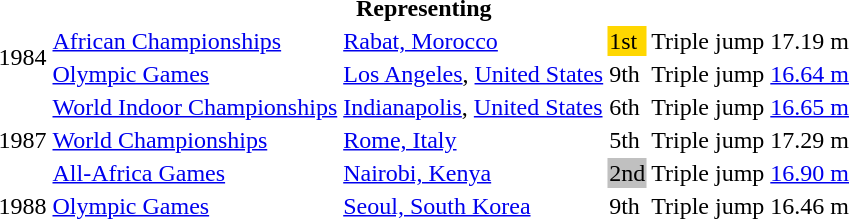<table>
<tr>
<th colspan="6">Representing </th>
</tr>
<tr>
<td rowspan=2>1984</td>
<td><a href='#'>African Championships</a></td>
<td><a href='#'>Rabat, Morocco</a></td>
<td bgcolor=gold>1st</td>
<td>Triple jump</td>
<td>17.19 m</td>
</tr>
<tr>
<td><a href='#'>Olympic Games</a></td>
<td><a href='#'>Los Angeles</a>, <a href='#'>United States</a></td>
<td>9th</td>
<td>Triple jump</td>
<td><a href='#'>16.64 m</a></td>
</tr>
<tr>
<td rowspan=3>1987</td>
<td><a href='#'>World Indoor Championships</a></td>
<td><a href='#'>Indianapolis</a>, <a href='#'>United States</a></td>
<td>6th</td>
<td>Triple jump</td>
<td><a href='#'>16.65 m</a></td>
</tr>
<tr>
<td><a href='#'>World Championships</a></td>
<td><a href='#'>Rome, Italy</a></td>
<td>5th</td>
<td>Triple jump</td>
<td>17.29 m</td>
</tr>
<tr>
<td><a href='#'>All-Africa Games</a></td>
<td><a href='#'>Nairobi, Kenya</a></td>
<td bgcolor=silver>2nd</td>
<td>Triple jump</td>
<td><a href='#'>16.90 m</a></td>
</tr>
<tr>
<td>1988</td>
<td><a href='#'>Olympic Games</a></td>
<td><a href='#'>Seoul, South Korea</a></td>
<td>9th</td>
<td>Triple jump</td>
<td>16.46 m</td>
</tr>
</table>
